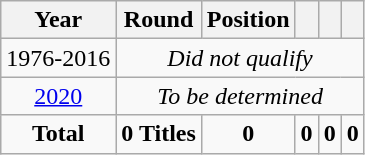<table class="wikitable" style="text-align: center;">
<tr>
<th>Year</th>
<th>Round</th>
<th>Position</th>
<th></th>
<th></th>
<th></th>
</tr>
<tr>
<td>1976-2016</td>
<td colspan=5 rowspan=1><em>Did not qualify</em></td>
</tr>
<tr>
<td> <a href='#'>2020</a></td>
<td colspan=5><em>To be determined</em></td>
</tr>
<tr>
<td colspan=1><strong>Total</strong></td>
<td><strong>0 Titles</strong></td>
<td><strong>0</strong></td>
<td><strong>0</strong></td>
<td><strong>0</strong></td>
<td><strong>0</strong></td>
</tr>
</table>
